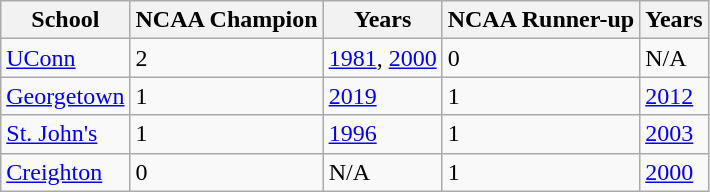<table class="wikitable">
<tr>
<th>School</th>
<th>NCAA Champion</th>
<th>Years</th>
<th>NCAA Runner-up</th>
<th>Years</th>
</tr>
<tr>
<td><a href='#'>UConn</a></td>
<td>2</td>
<td><a href='#'>1981</a>, <a href='#'>2000</a></td>
<td>0</td>
<td>N/A</td>
</tr>
<tr>
<td><a href='#'>Georgetown</a></td>
<td>1</td>
<td><a href='#'>2019</a></td>
<td>1</td>
<td><a href='#'>2012</a></td>
</tr>
<tr>
<td><a href='#'>St. John's</a></td>
<td>1</td>
<td><a href='#'>1996</a></td>
<td>1</td>
<td><a href='#'>2003</a></td>
</tr>
<tr>
<td><a href='#'>Creighton</a></td>
<td>0</td>
<td>N/A</td>
<td>1</td>
<td><a href='#'>2000</a></td>
</tr>
</table>
